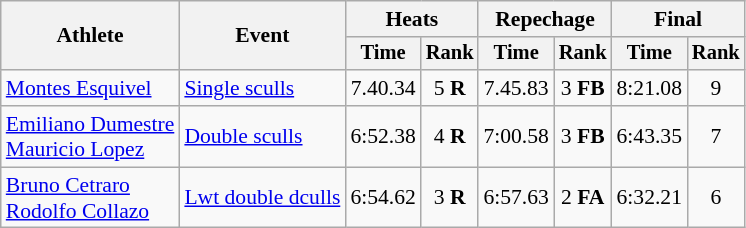<table class="wikitable" style="font-size:90%">
<tr>
<th rowspan=2>Athlete</th>
<th rowspan=2>Event</th>
<th colspan="2">Heats</th>
<th colspan="2">Repechage</th>
<th colspan="2">Final</th>
</tr>
<tr style="font-size:95%">
<th>Time</th>
<th>Rank</th>
<th>Time</th>
<th>Rank</th>
<th>Time</th>
<th>Rank</th>
</tr>
<tr align=center>
<td align=left><a href='#'>Montes Esquivel</a></td>
<td align=left><a href='#'>Single sculls</a></td>
<td>7.40.34</td>
<td>5 <strong>R</strong></td>
<td>7.45.83</td>
<td>3 <strong>FB</strong></td>
<td>8:21.08</td>
<td>9</td>
</tr>
<tr align=center>
<td align=left><a href='#'>Emiliano Dumestre</a><br><a href='#'>Mauricio Lopez</a></td>
<td align=left><a href='#'>Double sculls</a></td>
<td>6:52.38</td>
<td>4 <strong>R</strong></td>
<td>7:00.58</td>
<td>3 <strong>FB</strong></td>
<td>6:43.35</td>
<td>7</td>
</tr>
<tr align=center>
<td align=left><a href='#'>Bruno Cetraro</a><br><a href='#'>Rodolfo Collazo</a></td>
<td align=left><a href='#'>Lwt double dculls</a></td>
<td>6:54.62</td>
<td>3 <strong>R</strong></td>
<td>6:57.63</td>
<td>2 <strong>FA</strong></td>
<td>6:32.21</td>
<td>6</td>
</tr>
</table>
